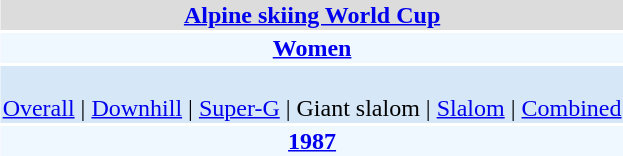<table align="right" class="toccolours" style="margin: 0 0 1em 1em;">
<tr>
<td colspan="2" align=center bgcolor=Gainsboro><strong><a href='#'>Alpine skiing World Cup</a></strong></td>
</tr>
<tr>
<td colspan="2" align=center bgcolor=AliceBlue><strong><a href='#'>Women</a></strong></td>
</tr>
<tr>
<td colspan="2" align=center bgcolor=D6E8F8><br><a href='#'>Overall</a> | 
<a href='#'>Downhill</a> | 
<a href='#'>Super-G</a> | 
Giant slalom | 
<a href='#'>Slalom</a> | 
<a href='#'>Combined</a></td>
</tr>
<tr>
<td colspan="2" align=center bgcolor=AliceBlue><strong><a href='#'>1987</a></strong></td>
</tr>
</table>
